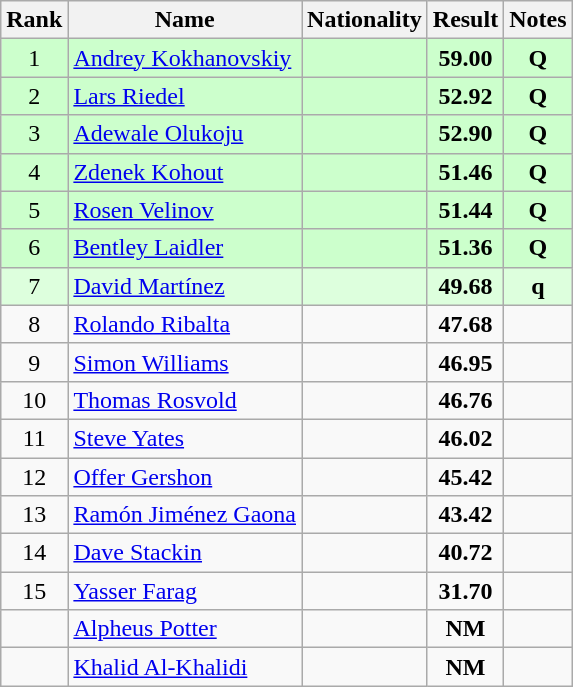<table class="wikitable sortable" style="text-align:center">
<tr>
<th>Rank</th>
<th>Name</th>
<th>Nationality</th>
<th>Result</th>
<th>Notes</th>
</tr>
<tr bgcolor=ccffcc>
<td>1</td>
<td align=left><a href='#'>Andrey Kokhanovskiy</a></td>
<td align=left></td>
<td><strong>59.00</strong></td>
<td><strong>Q</strong></td>
</tr>
<tr bgcolor=ccffcc>
<td>2</td>
<td align=left><a href='#'>Lars Riedel</a></td>
<td align=left></td>
<td><strong>52.92</strong></td>
<td><strong>Q</strong></td>
</tr>
<tr bgcolor=ccffcc>
<td>3</td>
<td align=left><a href='#'>Adewale Olukoju</a></td>
<td align=left></td>
<td><strong>52.90</strong></td>
<td><strong>Q</strong></td>
</tr>
<tr bgcolor=ccffcc>
<td>4</td>
<td align=left><a href='#'>Zdenek Kohout</a></td>
<td align=left></td>
<td><strong>51.46</strong></td>
<td><strong>Q</strong></td>
</tr>
<tr bgcolor=ccffcc>
<td>5</td>
<td align=left><a href='#'>Rosen Velinov</a></td>
<td align=left></td>
<td><strong>51.44</strong></td>
<td><strong>Q</strong></td>
</tr>
<tr bgcolor=ccffcc>
<td>6</td>
<td align=left><a href='#'>Bentley Laidler</a></td>
<td align=left></td>
<td><strong>51.36</strong></td>
<td><strong>Q</strong></td>
</tr>
<tr bgcolor=ddffdd>
<td>7</td>
<td align=left><a href='#'>David Martínez</a></td>
<td align=left></td>
<td><strong>49.68</strong></td>
<td><strong>q</strong></td>
</tr>
<tr>
<td>8</td>
<td align=left><a href='#'>Rolando Ribalta</a></td>
<td align=left></td>
<td><strong>47.68</strong></td>
<td></td>
</tr>
<tr>
<td>9</td>
<td align=left><a href='#'>Simon Williams</a></td>
<td align=left></td>
<td><strong>46.95</strong></td>
<td></td>
</tr>
<tr>
<td>10</td>
<td align=left><a href='#'>Thomas Rosvold</a></td>
<td align=left></td>
<td><strong>46.76</strong></td>
<td></td>
</tr>
<tr>
<td>11</td>
<td align=left><a href='#'>Steve Yates</a></td>
<td align=left></td>
<td><strong>46.02</strong></td>
<td></td>
</tr>
<tr>
<td>12</td>
<td align=left><a href='#'>Offer Gershon</a></td>
<td align=left></td>
<td><strong>45.42</strong></td>
<td></td>
</tr>
<tr>
<td>13</td>
<td align=left><a href='#'>Ramón Jiménez Gaona</a></td>
<td align=left></td>
<td><strong>43.42</strong></td>
<td></td>
</tr>
<tr>
<td>14</td>
<td align=left><a href='#'>Dave Stackin</a></td>
<td align=left></td>
<td><strong>40.72</strong></td>
<td></td>
</tr>
<tr>
<td>15</td>
<td align=left><a href='#'>Yasser Farag</a></td>
<td align=left></td>
<td><strong>31.70</strong></td>
<td></td>
</tr>
<tr>
<td></td>
<td align=left><a href='#'>Alpheus Potter</a></td>
<td align=left></td>
<td><strong>NM</strong></td>
<td></td>
</tr>
<tr>
<td></td>
<td align=left><a href='#'>Khalid Al-Khalidi</a></td>
<td align=left></td>
<td><strong>NM</strong></td>
<td></td>
</tr>
</table>
